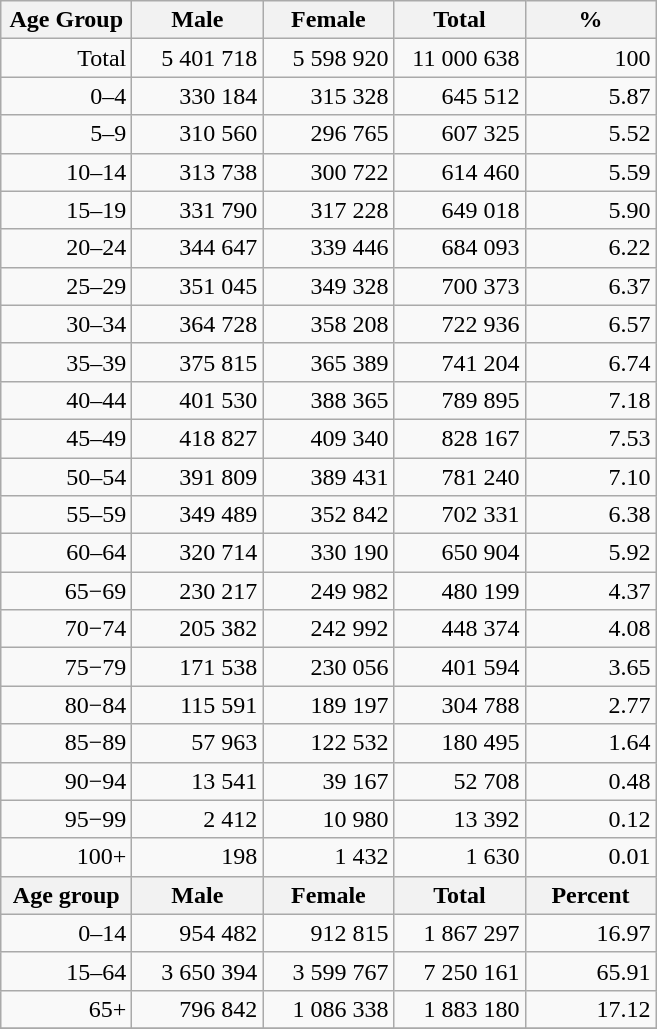<table class="wikitable">
<tr>
<th width="80pt">Age Group</th>
<th width="80pt">Male</th>
<th width="80pt">Female</th>
<th width="80pt">Total</th>
<th width="80pt">%</th>
</tr>
<tr>
<td align="right">Total</td>
<td align="right">5 401 718</td>
<td align="right">5 598 920</td>
<td align="right">11 000 638</td>
<td align="right">100</td>
</tr>
<tr>
<td align="right">0–4</td>
<td align="right">330 184</td>
<td align="right">315 328</td>
<td align="right">645 512</td>
<td align="right">5.87</td>
</tr>
<tr>
<td align="right">5–9</td>
<td align="right">310 560</td>
<td align="right">296 765</td>
<td align="right">607 325</td>
<td align="right">5.52</td>
</tr>
<tr>
<td align="right">10–14</td>
<td align="right">313 738</td>
<td align="right">300 722</td>
<td align="right">614 460</td>
<td align="right">5.59</td>
</tr>
<tr>
<td align="right">15–19</td>
<td align="right">331 790</td>
<td align="right">317 228</td>
<td align="right">649 018</td>
<td align="right">5.90</td>
</tr>
<tr>
<td align="right">20–24</td>
<td align="right">344 647</td>
<td align="right">339 446</td>
<td align="right">684 093</td>
<td align="right">6.22</td>
</tr>
<tr>
<td align="right">25–29</td>
<td align="right">351 045</td>
<td align="right">349 328</td>
<td align="right">700 373</td>
<td align="right">6.37</td>
</tr>
<tr>
<td align="right">30–34</td>
<td align="right">364 728</td>
<td align="right">358 208</td>
<td align="right">722 936</td>
<td align="right">6.57</td>
</tr>
<tr>
<td align="right">35–39</td>
<td align="right">375 815</td>
<td align="right">365 389</td>
<td align="right">741 204</td>
<td align="right">6.74</td>
</tr>
<tr>
<td align="right">40–44</td>
<td align="right">401 530</td>
<td align="right">388 365</td>
<td align="right">789 895</td>
<td align="right">7.18</td>
</tr>
<tr>
<td align="right">45–49</td>
<td align="right">418 827</td>
<td align="right">409 340</td>
<td align="right">828 167</td>
<td align="right">7.53</td>
</tr>
<tr>
<td align="right">50–54</td>
<td align="right">391 809</td>
<td align="right">389 431</td>
<td align="right">781 240</td>
<td align="right">7.10</td>
</tr>
<tr>
<td align="right">55–59</td>
<td align="right">349 489</td>
<td align="right">352 842</td>
<td align="right">702 331</td>
<td align="right">6.38</td>
</tr>
<tr>
<td align="right">60–64</td>
<td align="right">320 714</td>
<td align="right">330 190</td>
<td align="right">650 904</td>
<td align="right">5.92</td>
</tr>
<tr>
<td align="right">65−69</td>
<td align="right">230 217</td>
<td align="right">249 982</td>
<td align="right">480 199</td>
<td align="right">4.37</td>
</tr>
<tr>
<td align="right">70−74</td>
<td align="right">205 382</td>
<td align="right">242 992</td>
<td align="right">448 374</td>
<td align="right">4.08</td>
</tr>
<tr>
<td align="right">75−79</td>
<td align="right">171 538</td>
<td align="right">230 056</td>
<td align="right">401 594</td>
<td align="right">3.65</td>
</tr>
<tr>
<td align="right">80−84</td>
<td align="right">115 591</td>
<td align="right">189 197</td>
<td align="right">304 788</td>
<td align="right">2.77</td>
</tr>
<tr>
<td align="right">85−89</td>
<td align="right">57 963</td>
<td align="right">122 532</td>
<td align="right">180 495</td>
<td align="right">1.64</td>
</tr>
<tr>
<td align="right">90−94</td>
<td align="right">13 541</td>
<td align="right">39 167</td>
<td align="right">52 708</td>
<td align="right">0.48</td>
</tr>
<tr>
<td align="right">95−99</td>
<td align="right">2 412</td>
<td align="right">10 980</td>
<td align="right">13 392</td>
<td align="right">0.12</td>
</tr>
<tr>
<td align="right">100+</td>
<td align="right">198</td>
<td align="right">1 432</td>
<td align="right">1 630</td>
<td align="right">0.01</td>
</tr>
<tr>
<th width="50">Age group</th>
<th width="80pt">Male</th>
<th width="80">Female</th>
<th width="80">Total</th>
<th width="50">Percent</th>
</tr>
<tr>
<td align="right">0–14</td>
<td align="right">954 482</td>
<td align="right">912 815</td>
<td align="right">1 867 297</td>
<td align="right">16.97</td>
</tr>
<tr>
<td align="right">15–64</td>
<td align="right">3 650 394</td>
<td align="right">3 599 767</td>
<td align="right">7 250 161</td>
<td align="right">65.91</td>
</tr>
<tr>
<td align="right">65+</td>
<td align="right">796 842</td>
<td align="right">1 086 338</td>
<td align="right">1 883 180</td>
<td align="right">17.12</td>
</tr>
<tr>
</tr>
</table>
